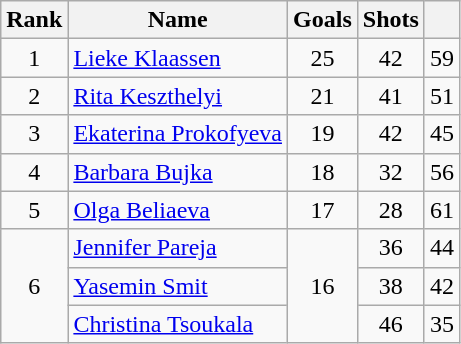<table class="wikitable sortable" style="text-align: center;">
<tr>
<th>Rank</th>
<th>Name</th>
<th>Goals</th>
<th>Shots</th>
<th></th>
</tr>
<tr>
<td>1</td>
<td align="left"> <a href='#'>Lieke Klaassen</a></td>
<td>25</td>
<td>42</td>
<td>59</td>
</tr>
<tr>
<td>2</td>
<td align="left"> <a href='#'>Rita Keszthelyi</a></td>
<td>21</td>
<td>41</td>
<td>51</td>
</tr>
<tr>
<td>3</td>
<td align="left"> <a href='#'>Ekaterina Prokofyeva</a></td>
<td>19</td>
<td>42</td>
<td>45</td>
</tr>
<tr>
<td>4</td>
<td align="left"> <a href='#'>Barbara Bujka</a></td>
<td>18</td>
<td>32</td>
<td>56</td>
</tr>
<tr>
<td>5</td>
<td align="left"> <a href='#'>Olga Beliaeva</a></td>
<td>17</td>
<td>28</td>
<td>61</td>
</tr>
<tr>
<td rowspan=3>6</td>
<td align="left"> <a href='#'>Jennifer Pareja</a></td>
<td rowspan=3>16</td>
<td>36</td>
<td>44</td>
</tr>
<tr>
<td align="left"> <a href='#'>Yasemin Smit</a></td>
<td>38</td>
<td>42</td>
</tr>
<tr>
<td align="left"> <a href='#'>Christina Tsoukala</a></td>
<td>46</td>
<td>35</td>
</tr>
</table>
